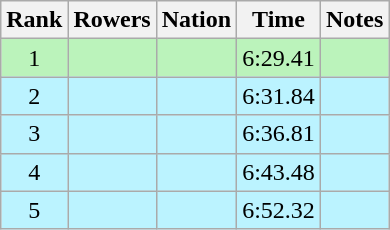<table class="wikitable sortable" style=text-align:center>
<tr>
<th>Rank</th>
<th>Rowers</th>
<th>Nation</th>
<th>Time</th>
<th>Notes</th>
</tr>
<tr bgcolor=bbf3bb>
<td>1</td>
<td align=left></td>
<td align=left></td>
<td>6:29.41</td>
<td></td>
</tr>
<tr bgcolor=bbf3ff>
<td>2</td>
<td align=left></td>
<td align=left></td>
<td>6:31.84</td>
<td></td>
</tr>
<tr bgcolor=bbf3ff>
<td>3</td>
<td align=left></td>
<td align=left></td>
<td>6:36.81</td>
<td></td>
</tr>
<tr bgcolor=bbf3ff>
<td>4</td>
<td align=left></td>
<td align=left></td>
<td>6:43.48</td>
<td></td>
</tr>
<tr bgcolor=bbf3ff>
<td>5</td>
<td align=left></td>
<td align=left></td>
<td>6:52.32</td>
<td></td>
</tr>
</table>
